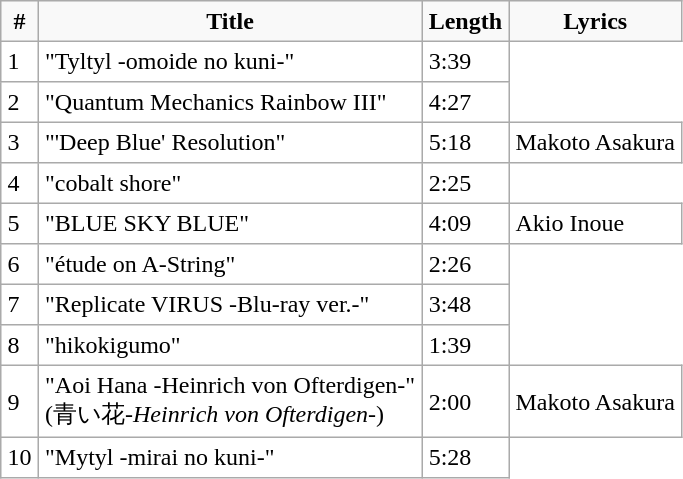<table border="1" cellpadding="4" style="border:#AAAAAA; border-collapse:collapse;">
<tr bgcolor="#F9F9F9">
<th>#</th>
<th>Title</th>
<th>Length</th>
<th>Lyrics</th>
</tr>
<tr>
<td>1</td>
<td>"Tyltyl -omoide no kuni-"</td>
<td>3:39</td>
</tr>
<tr>
<td>2</td>
<td>"Quantum Mechanics Rainbow III"</td>
<td>4:27</td>
</tr>
<tr>
<td>3</td>
<td>"'Deep Blue' Resolution"</td>
<td>5:18</td>
<td>Makoto Asakura</td>
</tr>
<tr>
<td>4</td>
<td>"cobalt shore"</td>
<td>2:25</td>
</tr>
<tr>
<td>5</td>
<td>"BLUE SKY BLUE"</td>
<td>4:09</td>
<td>Akio Inoue</td>
</tr>
<tr>
<td>6</td>
<td>"étude on A-String"</td>
<td>2:26</td>
</tr>
<tr>
<td>7</td>
<td>"Replicate VIRUS -Blu-ray ver.-"</td>
<td>3:48</td>
</tr>
<tr>
<td>8</td>
<td>"hikokigumo"</td>
<td>1:39</td>
</tr>
<tr>
<td>9</td>
<td>"Aoi Hana -Heinrich von Ofterdigen-"<br>(青い花<em>-Heinrich von Ofterdigen-</em>)</td>
<td>2:00</td>
<td>Makoto Asakura</td>
</tr>
<tr>
<td>10</td>
<td>"Mytyl -mirai no kuni-"</td>
<td>5:28</td>
</tr>
</table>
